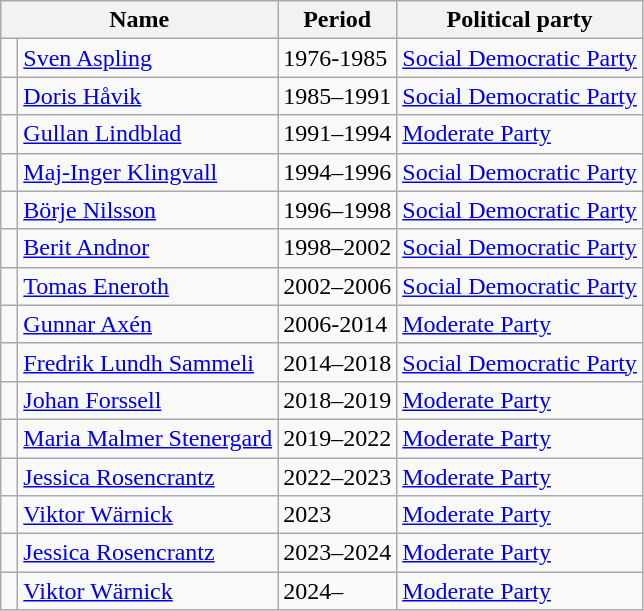<table class="wikitable">
<tr>
<th colspan="2">Name</th>
<th>Period</th>
<th>Political party</th>
</tr>
<tr>
<td bgcolor=> </td>
<td><a href='#'>Sven Aspling</a></td>
<td>1976-1985</td>
<td><a href='#'>Social Democratic Party</a></td>
</tr>
<tr>
<td bgcolor=> </td>
<td><a href='#'>Doris Håvik</a></td>
<td>1985–1991</td>
<td><a href='#'>Social Democratic Party</a></td>
</tr>
<tr>
<td bgcolor=> </td>
<td><a href='#'>Gullan Lindblad</a></td>
<td>1991–1994</td>
<td><a href='#'>Moderate Party</a></td>
</tr>
<tr>
<td bgcolor=> </td>
<td><a href='#'>Maj-Inger Klingvall</a></td>
<td>1994–1996</td>
<td><a href='#'>Social Democratic Party</a></td>
</tr>
<tr>
<td bgcolor=> </td>
<td><a href='#'>Börje Nilsson</a></td>
<td>1996–1998</td>
<td><a href='#'>Social Democratic Party</a></td>
</tr>
<tr>
<td bgcolor=> </td>
<td><a href='#'>Berit Andnor</a></td>
<td>1998–2002</td>
<td><a href='#'>Social Democratic Party</a></td>
</tr>
<tr>
<td bgcolor=> </td>
<td><a href='#'>Tomas Eneroth</a></td>
<td>2002–2006</td>
<td><a href='#'>Social Democratic Party</a></td>
</tr>
<tr>
<td bgcolor=> </td>
<td><a href='#'>Gunnar Axén</a></td>
<td>2006-2014</td>
<td><a href='#'>Moderate Party</a></td>
</tr>
<tr>
<td bgcolor=> </td>
<td><a href='#'>Fredrik Lundh Sammeli</a></td>
<td>2014–2018</td>
<td><a href='#'>Social Democratic Party</a></td>
</tr>
<tr>
<td bgcolor=> </td>
<td><a href='#'>Johan Forssell</a></td>
<td>2018–2019</td>
<td><a href='#'>Moderate Party</a></td>
</tr>
<tr>
<td bgcolor=> </td>
<td><a href='#'>Maria Malmer Stenergard</a></td>
<td>2019–2022</td>
<td><a href='#'>Moderate Party</a></td>
</tr>
<tr>
<td bgcolor=> </td>
<td><a href='#'>Jessica Rosencrantz</a></td>
<td>2022–2023</td>
<td><a href='#'>Moderate Party</a></td>
</tr>
<tr>
<td bgcolor=> </td>
<td><a href='#'>Viktor Wärnick</a></td>
<td>2023</td>
<td><a href='#'>Moderate Party</a></td>
</tr>
<tr>
<td bgcolor=> </td>
<td><a href='#'>Jessica Rosencrantz</a></td>
<td>2023–2024</td>
<td><a href='#'>Moderate Party</a></td>
</tr>
<tr>
<td bgcolor=> </td>
<td><a href='#'>Viktor Wärnick</a></td>
<td>2024–</td>
<td><a href='#'>Moderate Party</a></td>
</tr>
</table>
